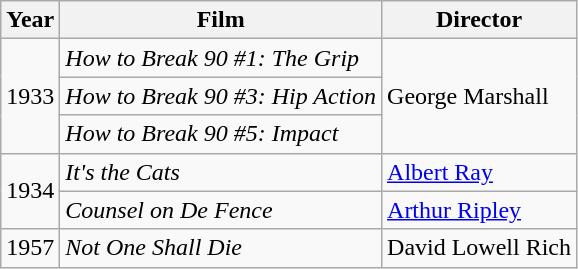<table class="wikitable">
<tr>
<th>Year</th>
<th>Film</th>
<th>Director</th>
</tr>
<tr>
<td rowspan=3>1933</td>
<td><em>How to Break 90 #1: The Grip</em></td>
<td rowspan=3>George Marshall</td>
</tr>
<tr>
<td><em>How to Break 90 #3: Hip Action</em></td>
</tr>
<tr>
<td><em>How to Break 90 #5: Impact</em></td>
</tr>
<tr>
<td rowspan=2>1934</td>
<td><em>It's the Cats</em></td>
<td><a href='#'>Albert Ray</a></td>
</tr>
<tr>
<td><em>Counsel on De Fence</em></td>
<td><a href='#'>Arthur Ripley</a></td>
</tr>
<tr>
<td>1957</td>
<td><em>Not One Shall Die</em></td>
<td>David Lowell Rich</td>
</tr>
</table>
